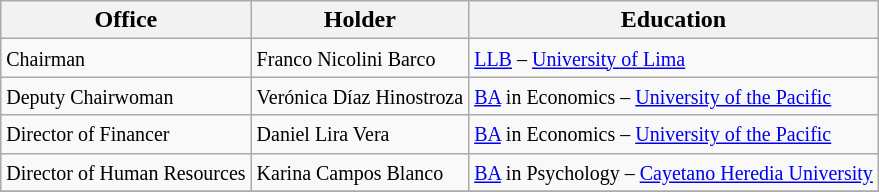<table class="wikitable sortable" style="text-align:left">
<tr>
<th>Office</th>
<th>Holder</th>
<th>Education</th>
</tr>
<tr>
<td><small>Chairman</small></td>
<td><small>Franco Nicolini Barco</small></td>
<td><small><a href='#'>LLB</a> –  <a href='#'>University of Lima</a></small></td>
</tr>
<tr>
<td><small>Deputy Chairwoman</small></td>
<td><small>Verónica Díaz Hinostroza</small></td>
<td><small><a href='#'>BA</a> in Economics –  <a href='#'>University of the Pacific</a></small></td>
</tr>
<tr>
<td><small>Director of Financer</small></td>
<td><small>Daniel Lira Vera</small></td>
<td><small><a href='#'>BA</a> in Economics –  <a href='#'>University of the Pacific</a></small></td>
</tr>
<tr>
<td><small>Director of Human Resources</small></td>
<td><small>Karina Campos Blanco</small></td>
<td><small><a href='#'>BA</a> in Psychology –  <a href='#'>Cayetano Heredia University</a></small></td>
</tr>
<tr>
</tr>
</table>
